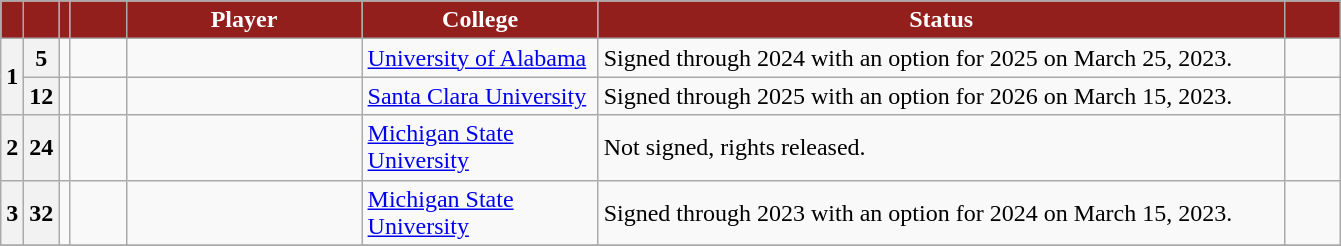<table class="wikitable sortable">
<tr>
<th style="background:#921f1c; color:#fff;" scope="col"></th>
<th style="background:#921f1c; color:#fff;" scope="col"></th>
<th style="background:#921f1c; color:#fff;" scope="col"></th>
<th style="background:#921f1c; color:#fff; width:30px;" scope="col"></th>
<th style="background:#921f1c; color:#fff; width:150px;" scope="col">Player</th>
<th style="background:#921f1c; color:#fff; width:150px;" scope="col">College</th>
<th style="background:#921f1c; color:#fff; width:450px;" scope="col">Status</th>
<th style="background:#921f1c; color:#fff; width:30px;" scope="col"></th>
</tr>
<tr>
<th rowspan=2 scope="rowgroup">1</th>
<th scope="row">5</th>
<td></td>
<td></td>
<td></td>
<td><a href='#'>University of Alabama</a></td>
<td>Signed through 2024 with an option for 2025 on March 25, 2023.</td>
<td></td>
</tr>
<tr>
<th scope="row">12</th>
<td></td>
<td></td>
<td></td>
<td><a href='#'>Santa Clara University</a></td>
<td>Signed through 2025 with an option for 2026 on March 15, 2023.</td>
<td></td>
</tr>
<tr>
<th scope="rowgroup">2</th>
<th scope="row">24</th>
<td></td>
<td></td>
<td></td>
<td><a href='#'>Michigan State University</a></td>
<td>Not signed, rights released.</td>
<td></td>
</tr>
<tr>
<th scope="rowgroup">3</th>
<th scope="row">32</th>
<td></td>
<td></td>
<td></td>
<td><a href='#'>Michigan State University</a></td>
<td>Signed through 2023 with an option for 2024 on March 15, 2023.</td>
<td></td>
</tr>
<tr>
</tr>
</table>
